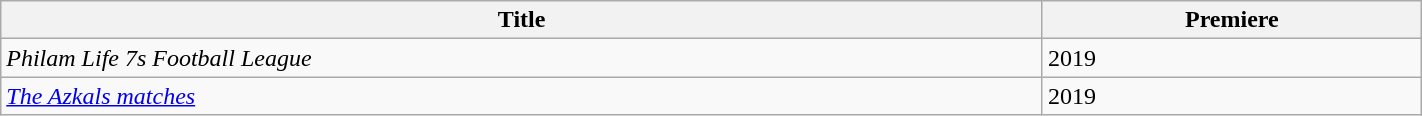<table class="wikitable sortable" width="75%">
<tr>
<th style="width:55%;">Title</th>
<th style="width:20%;">Premiere</th>
</tr>
<tr>
<td><em>Philam Life 7s Football League</em></td>
<td>2019</td>
</tr>
<tr>
<td><em><a href='#'>The Azkals matches</a></em></td>
<td>2019</td>
</tr>
</table>
